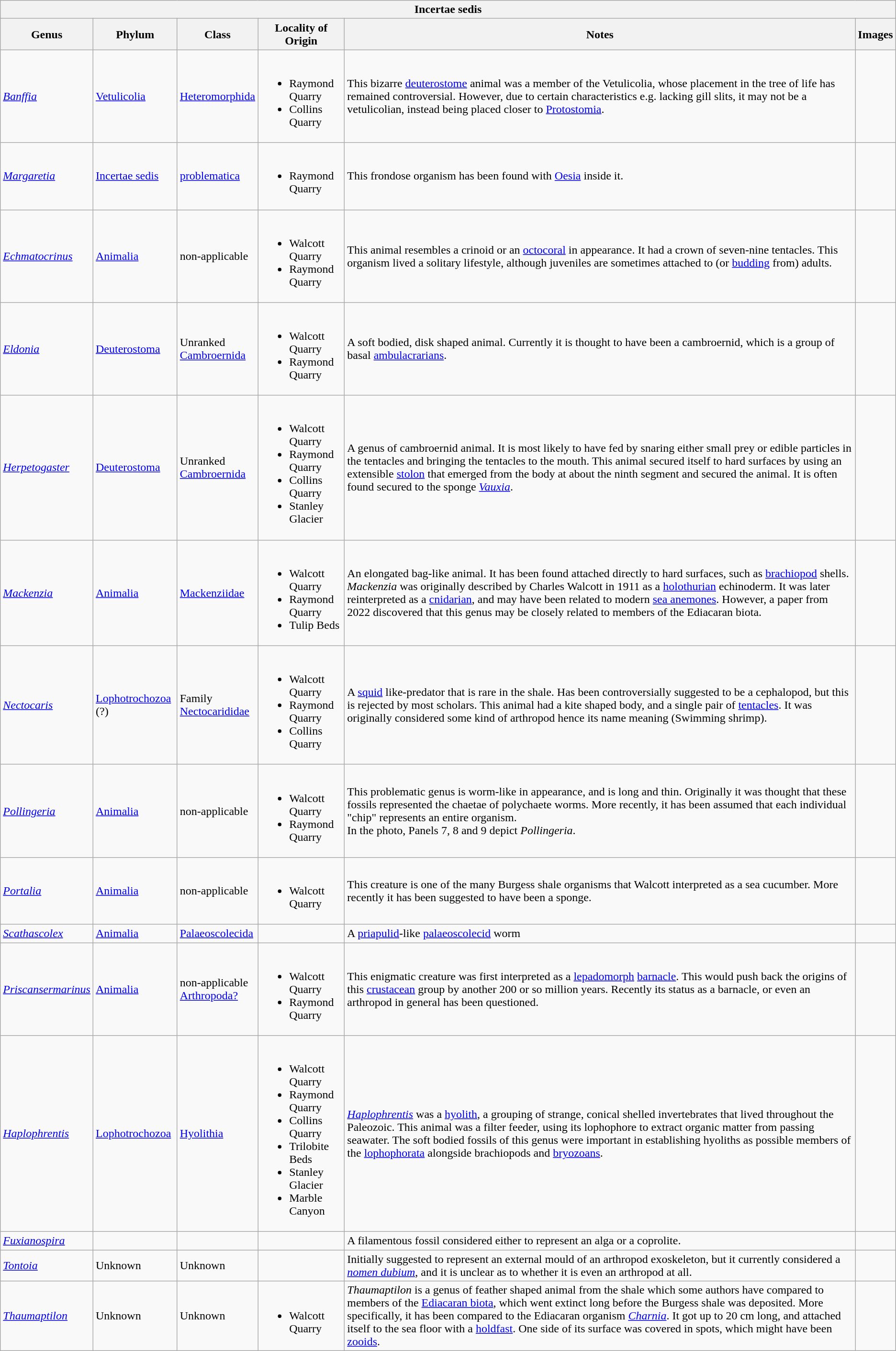<table class="wikitable sortable mw-collapsible">
<tr>
<th colspan="6" align="center">Incertae sedis</th>
</tr>
<tr>
<th>Genus</th>
<th>Phylum</th>
<th>Class</th>
<th>Locality of Origin</th>
<th>Notes</th>
<th>Images</th>
</tr>
<tr>
<td><em><a href='#'>Banffia</a></em></td>
<td><a href='#'>Vetulicolia</a></td>
<td><a href='#'>Heteromorphida</a></td>
<td><br><ul><li>Raymond Quarry</li><li>Collins Quarry</li></ul></td>
<td>This bizarre <a href='#'>deuterostome</a> animal was a member of the Vetulicolia, whose placement in the tree of life has remained controversial. However, due to certain characteristics e.g. lacking gill slits, it may not be a vetulicolian, instead being placed closer to <a href='#'>Protostomia</a>.</td>
<td></td>
</tr>
<tr>
<td><em><a href='#'>Margaretia</a></em></td>
<td><a href='#'>Incertae sedis</a></td>
<td><a href='#'>problematica</a></td>
<td><br><ul><li>Raymond Quarry</li></ul></td>
<td>This frondose organism has been found with <a href='#'>Oesia</a> inside it.</td>
</tr>
<tr>
<td><em><a href='#'>Echmatocrinus</a></em></td>
<td><a href='#'>Animalia</a></td>
<td>non-applicable</td>
<td><br><ul><li>Walcott Quarry</li><li>Raymond Quarry</li></ul></td>
<td>This animal resembles a crinoid or an <a href='#'>octocoral</a> in appearance. It had a crown of seven-nine tentacles. This organism lived a solitary lifestyle, although juveniles are sometimes attached to (or <a href='#'>budding</a> from) adults.</td>
<td></td>
</tr>
<tr>
<td><em><a href='#'>Eldonia</a></em></td>
<td><a href='#'>Deuterostoma</a></td>
<td>Unranked<br><a href='#'>Cambroernida</a></td>
<td><br><ul><li>Walcott Quarry</li><li>Raymond Quarry</li></ul></td>
<td>A soft bodied, disk shaped animal. Currently it is thought to have been a cambroernid, which is a group of basal <a href='#'>ambulacrarians</a>.</td>
<td></td>
</tr>
<tr>
<td><em><a href='#'>Herpetogaster</a></em></td>
<td><a href='#'>Deuterostoma</a></td>
<td>Unranked<br><a href='#'>Cambroernida</a></td>
<td><br><ul><li>Walcott Quarry</li><li>Raymond Quarry</li><li>Collins Quarry</li><li>Stanley Glacier</li></ul></td>
<td>A genus of cambroernid animal. It is most likely to have fed by snaring either small prey or edible particles in the tentacles and bringing the tentacles to the mouth. This animal secured itself to hard surfaces by using an extensible <a href='#'>stolon</a> that emerged from the body at about the ninth segment and secured the animal. It is often found secured to the sponge <em><a href='#'>Vauxia</a></em>.</td>
<td></td>
</tr>
<tr>
<td><em><a href='#'>Mackenzia</a></em></td>
<td><a href='#'>Animalia</a></td>
<td><a href='#'>Mackenziidae</a></td>
<td><br><ul><li>Walcott Quarry</li><li>Raymond Quarry</li><li>Tulip Beds</li></ul></td>
<td>An elongated bag-like animal. It has been found attached directly to hard surfaces, such as <a href='#'>brachiopod</a> shells. <em>Mackenzia</em> was originally described by Charles Walcott in 1911 as a <a href='#'>holothurian</a> echinoderm. It was later reinterpreted as a <a href='#'>cnidarian</a>, and may have been related to modern <a href='#'>sea anemones</a>. However, a paper from 2022 discovered that this genus may be closely related to members of the Ediacaran biota.</td>
<td></td>
</tr>
<tr>
<td><em><a href='#'>Nectocaris</a></em></td>
<td><a href='#'>Lophotrochozoa</a> (?)</td>
<td>Family<br><a href='#'>Nectocarididae</a></td>
<td><br><ul><li>Walcott Quarry</li><li>Raymond Quarry</li><li>Collins Quarry</li></ul></td>
<td>A <a href='#'>squid</a> like-predator that is rare in the shale. Has been controversially suggested to be a cephalopod, but this is rejected by most scholars. This animal had a kite shaped body, and a single pair of <a href='#'>tentacles</a>. It was originally considered some kind of arthropod hence its name meaning (Swimming shrimp).</td>
<td></td>
</tr>
<tr>
<td><em><a href='#'>Pollingeria</a></em></td>
<td><a href='#'>Animalia</a></td>
<td>non-applicable</td>
<td><br><ul><li>Walcott Quarry</li><li>Raymond Quarry</li></ul></td>
<td>This problematic genus is worm-like in appearance, and is long and thin. Originally it was thought that these fossils represented the chaetae of polychaete worms. More recently, it has been assumed that each individual "chip" represents an entire organism.<br>In the photo, Panels 7, 8 and 9 depict <em>Pollingeria</em>.</td>
<td></td>
</tr>
<tr>
<td><em><a href='#'>Portalia</a></em></td>
<td><a href='#'>Animalia</a></td>
<td>non-applicable</td>
<td><br><ul><li>Walcott Quarry</li></ul></td>
<td>This creature is one of the many Burgess shale organisms that Walcott interpreted as a sea cucumber. More recently it has been suggested to have been a sponge.</td>
<td></td>
</tr>
<tr>
<td><em><a href='#'>Scathascolex</a></em></td>
<td><a href='#'>Animalia</a></td>
<td><a href='#'>Palaeoscolecida</a></td>
<td></td>
<td>A <a href='#'>priapulid</a>-like <a href='#'>palaeoscolecid</a> worm</td>
<td></td>
</tr>
<tr>
<td><em><a href='#'>Priscansermarinus</a></em></td>
<td><a href='#'>Animalia</a></td>
<td>non-applicable<br><a href='#'>Arthropoda?</a></td>
<td><br><ul><li>Walcott Quarry</li><li>Raymond Quarry</li></ul></td>
<td>This enigmatic creature was first interpreted as a <a href='#'>lepadomorph</a> <a href='#'>barnacle</a>. This would push back the origins of this <a href='#'>crustacean</a> group by another 200 or so million years. Recently its status as a barnacle, or even an arthropod in general has been questioned.</td>
<td></td>
</tr>
<tr>
<td><em><a href='#'>Haplophrentis</a></em></td>
<td><a href='#'>Lophotrochozoa</a></td>
<td><a href='#'>Hyolithia</a></td>
<td><br><ul><li>Walcott Quarry</li><li>Raymond Quarry</li><li>Collins Quarry</li><li>Trilobite Beds</li><li>Stanley Glacier</li><li>Marble Canyon</li></ul></td>
<td><em><a href='#'>Haplophrentis</a></em> was a <a href='#'>hyolith</a>, a grouping of strange, conical shelled invertebrates that lived throughout the Paleozoic. This animal was a filter feeder, using its lophophore to extract organic matter from passing seawater. The soft bodied fossils of this genus were important in establishing hyoliths as possible members of the <a href='#'>lophophorata</a> alongside brachiopods and <a href='#'>bryozoans</a>.</td>
<td></td>
</tr>
<tr>
<td><em><a href='#'>Fuxianospira</a></em></td>
<td></td>
<td></td>
<td></td>
<td>A filamentous fossil considered either to represent an alga or a coprolite.</td>
<td></td>
</tr>
<tr>
<td><em><a href='#'>Tontoia</a></em></td>
<td>Unknown</td>
<td>Unknown</td>
<td></td>
<td>Initially suggested to represent an external mould of an arthropod exoskeleton, but it currently considered a <em><a href='#'>nomen dubium</a></em>, and it is unclear as to whether it is even an arthropod at all.</td>
<td></td>
</tr>
<tr>
<td><em><a href='#'>Thaumaptilon</a></em></td>
<td>Unknown</td>
<td>Unknown</td>
<td><br><ul><li>Walcott Quarry</li></ul></td>
<td><em>Thaumaptilon</em> is a genus of feather shaped animal from the shale which some authors have compared to members of the <a href='#'>Ediacaran biota</a>, which went extinct long before the Burgess shale was deposited. More specifically, it has been compared to the Ediacaran organism <em><a href='#'>Charnia</a></em>. It got up to 20 cm long, and attached itself to the sea floor with a <a href='#'>holdfast</a>. One side of its surface was covered in spots, which might have been <a href='#'>zooids</a>.</td>
<td></td>
</tr>
</table>
